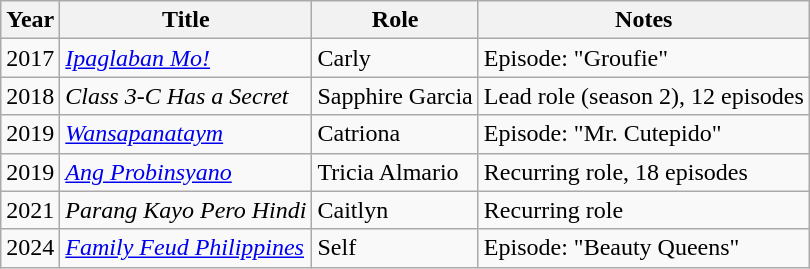<table class="wikitable">
<tr>
<th>Year</th>
<th>Title</th>
<th>Role</th>
<th>Notes</th>
</tr>
<tr>
<td>2017</td>
<td><a href='#'><em>Ipaglaban Mo!</em></a></td>
<td>Carly</td>
<td>Episode: "Groufie"</td>
</tr>
<tr>
<td>2018</td>
<td><em>Class 3-C Has a Secret</em></td>
<td>Sapphire Garcia</td>
<td>Lead role (season 2), 12 episodes</td>
</tr>
<tr>
<td>2019</td>
<td><em><a href='#'>Wansapanataym</a></em></td>
<td>Catriona</td>
<td>Episode: "Mr. Cutepido"</td>
</tr>
<tr>
<td>2019</td>
<td><a href='#'><em>Ang Probinsyano</em></a></td>
<td>Tricia Almario</td>
<td>Recurring role, 18 episodes</td>
</tr>
<tr>
<td>2021</td>
<td><em>Parang Kayo Pero Hindi</em></td>
<td>Caitlyn</td>
<td>Recurring role</td>
</tr>
<tr>
<td>2024</td>
<td><a href='#'><em>Family Feud Philippines</em></a></td>
<td>Self</td>
<td>Episode: "Beauty Queens"</td>
</tr>
</table>
